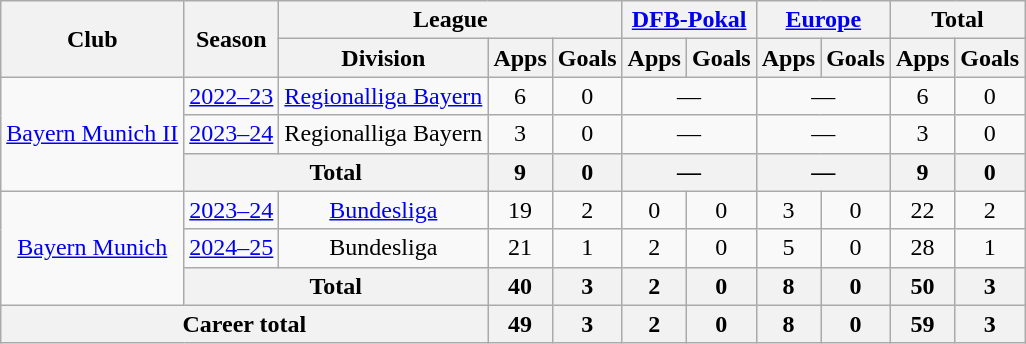<table class="wikitable" Style="text-align: center">
<tr>
<th rowspan="2">Club</th>
<th rowspan="2">Season</th>
<th colspan="3">League</th>
<th colspan="2"><a href='#'>DFB-Pokal</a></th>
<th colspan="2"><a href='#'>Europe</a></th>
<th colspan="2">Total</th>
</tr>
<tr>
<th>Division</th>
<th>Apps</th>
<th>Goals</th>
<th>Apps</th>
<th>Goals</th>
<th>Apps</th>
<th>Goals</th>
<th>Apps</th>
<th>Goals</th>
</tr>
<tr>
<td rowspan="3"><a href='#'>Bayern Munich II</a></td>
<td><a href='#'>2022–23</a></td>
<td><a href='#'>Regionalliga Bayern</a></td>
<td>6</td>
<td>0</td>
<td colspan="2">—</td>
<td colspan="2">—</td>
<td>6</td>
<td>0</td>
</tr>
<tr>
<td><a href='#'>2023–24</a></td>
<td>Regionalliga Bayern</td>
<td>3</td>
<td>0</td>
<td colspan="2">—</td>
<td colspan="2">—</td>
<td>3</td>
<td>0</td>
</tr>
<tr>
<th colspan="2">Total</th>
<th>9</th>
<th>0</th>
<th colspan="2">—</th>
<th colspan="2">—</th>
<th>9</th>
<th>0</th>
</tr>
<tr>
<td rowspan="3"><a href='#'>Bayern Munich</a></td>
<td><a href='#'>2023–24</a></td>
<td><a href='#'>Bundesliga</a></td>
<td>19</td>
<td>2</td>
<td>0</td>
<td>0</td>
<td>3</td>
<td>0</td>
<td>22</td>
<td>2</td>
</tr>
<tr>
<td><a href='#'>2024–25</a></td>
<td>Bundesliga</td>
<td>21</td>
<td>1</td>
<td>2</td>
<td>0</td>
<td>5</td>
<td>0</td>
<td>28</td>
<td>1</td>
</tr>
<tr>
<th colspan="2">Total</th>
<th>40</th>
<th>3</th>
<th>2</th>
<th>0</th>
<th>8</th>
<th>0</th>
<th>50</th>
<th>3</th>
</tr>
<tr>
<th colspan="3">Career total</th>
<th>49</th>
<th>3</th>
<th>2</th>
<th>0</th>
<th>8</th>
<th>0</th>
<th>59</th>
<th>3</th>
</tr>
</table>
